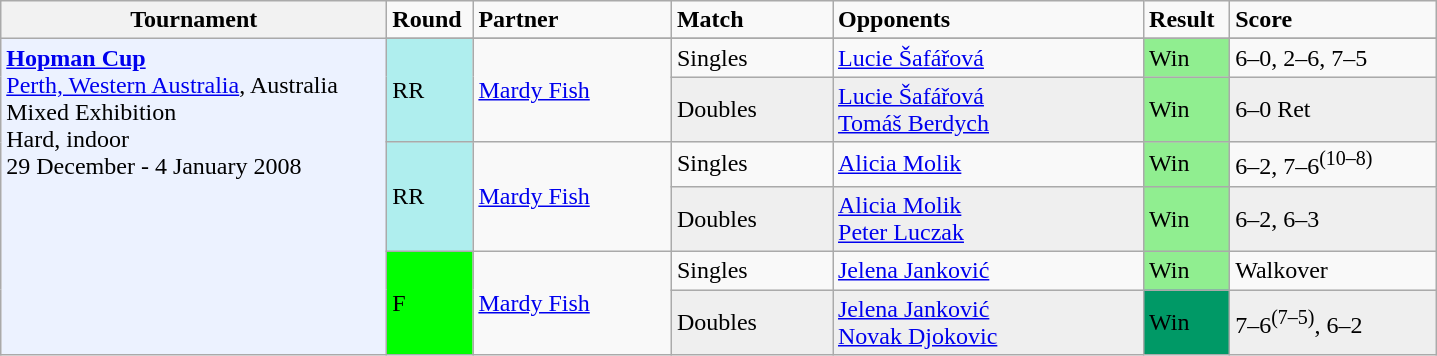<table class="wikitable">
<tr style="font-weight:bold">
<th style="width:250px;">Tournament</th>
<td style="width:50px;">Round</td>
<td style="width:125px;">Partner</td>
<td style="width:100px;">Match</td>
<td style="width:200px;">Opponents</td>
<td style="width:50px;">Result</td>
<td style="width:130px;">Score</td>
</tr>
<tr>
<td rowspan="8" style="background:#ecf2ff; text-align:left; vertical-align:top;"><strong><a href='#'>Hopman Cup</a></strong><br> <a href='#'>Perth, Western Australia</a>, Australia<br>Mixed Exhibition<br>Hard, indoor<br>29 December - 4 January 2008</td>
</tr>
<tr>
<td rowspan=2 bgcolor=#afeeee>RR</td>
<td rowspan=2> <a href='#'>Mardy Fish</a></td>
<td>Singles</td>
<td> <a href='#'>Lucie Šafářová</a></td>
<td bgcolor=lightgreen>Win</td>
<td>6–0, 2–6, 7–5</td>
</tr>
<tr bgcolor=#EFEFEF>
<td>Doubles</td>
<td> <a href='#'>Lucie Šafářová</a> <br> <a href='#'>Tomáš Berdych</a></td>
<td bgcolor=lightgreen>Win</td>
<td>6–0 Ret</td>
</tr>
<tr>
<td rowspan=2 bgcolor=#afeeee>RR</td>
<td rowspan=2> <a href='#'>Mardy Fish</a></td>
<td>Singles</td>
<td> <a href='#'>Alicia Molik</a></td>
<td bgcolor=lightgreen>Win</td>
<td>6–2, 7–6<sup>(10–8)</sup></td>
</tr>
<tr bgcolor=#EFEFEF>
<td>Doubles</td>
<td> <a href='#'>Alicia Molik</a> <br> <a href='#'>Peter Luczak</a></td>
<td bgcolor=lightgreen>Win</td>
<td>6–2, 6–3</td>
</tr>
<tr>
<td rowspan=2 bgcolor=lime>F</td>
<td rowspan=2> <a href='#'>Mardy Fish</a></td>
<td>Singles</td>
<td> <a href='#'>Jelena Janković</a></td>
<td bgcolor=lightgreen>Win</td>
<td>Walkover</td>
</tr>
<tr bgcolor=#EFEFEF>
<td>Doubles</td>
<td> <a href='#'>Jelena Janković</a> <br> <a href='#'>Novak Djokovic</a></td>
<td bgcolor=#009966>Win</td>
<td>7–6<sup>(7–5)</sup>, 6–2</td>
</tr>
</table>
